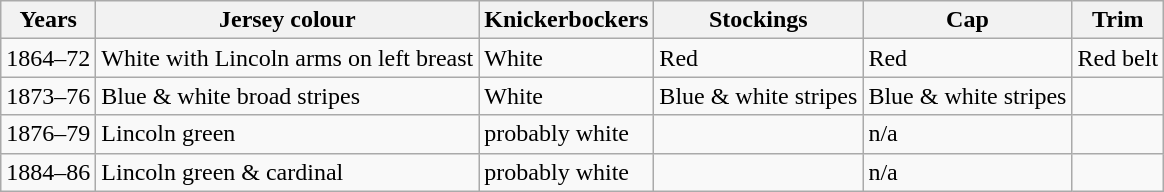<table class="wikitable">
<tr>
<th>Years</th>
<th>Jersey colour</th>
<th>Knickerbockers</th>
<th>Stockings</th>
<th>Cap</th>
<th>Trim</th>
</tr>
<tr>
<td>1864–72</td>
<td>White with Lincoln arms on left breast</td>
<td>White</td>
<td>Red</td>
<td>Red</td>
<td>Red belt</td>
</tr>
<tr>
<td>1873–76</td>
<td>Blue & white broad stripes</td>
<td>White</td>
<td>Blue & white stripes</td>
<td>Blue & white stripes</td>
</tr>
<tr>
<td>1876–79</td>
<td>Lincoln green</td>
<td>probably white</td>
<td></td>
<td>n/a</td>
<td></td>
</tr>
<tr>
<td>1884–86</td>
<td>Lincoln green & cardinal</td>
<td>probably white</td>
<td></td>
<td>n/a</td>
<td></td>
</tr>
</table>
